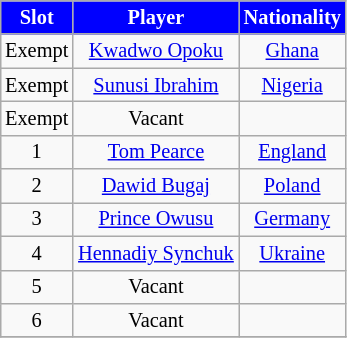<table class="wikitable" style="text-align:center; margin-left:1em; font-size:85%;">
<tr>
<th style="background:#00f; color:white; text-align:center;">Slot</th>
<th style="background:#00f; color:white; text-align:center;">Player</th>
<th style="background:#00f; color:white; text-align:center;">Nationality</th>
</tr>
<tr>
<td>Exempt</td>
<td><a href='#'>Kwadwo Opoku</a></td>
<td> <a href='#'>Ghana</a></td>
</tr>
<tr>
<td>Exempt</td>
<td><a href='#'>Sunusi Ibrahim</a></td>
<td> <a href='#'>Nigeria</a></td>
</tr>
<tr>
<td>Exempt</td>
<td>Vacant</td>
<td></td>
</tr>
<tr>
<td>1</td>
<td><a href='#'>Tom Pearce</a></td>
<td> <a href='#'>England</a></td>
</tr>
<tr>
<td>2</td>
<td><a href='#'>Dawid Bugaj</a></td>
<td> <a href='#'>Poland</a></td>
</tr>
<tr>
<td>3</td>
<td><a href='#'>Prince Owusu</a></td>
<td> <a href='#'>Germany</a></td>
</tr>
<tr>
<td>4</td>
<td><a href='#'>Hennadiy Synchuk</a></td>
<td> <a href='#'>Ukraine</a></td>
</tr>
<tr>
<td>5</td>
<td>Vacant</td>
<td></td>
</tr>
<tr>
<td>6</td>
<td>Vacant</td>
<td></td>
</tr>
<tr>
</tr>
</table>
